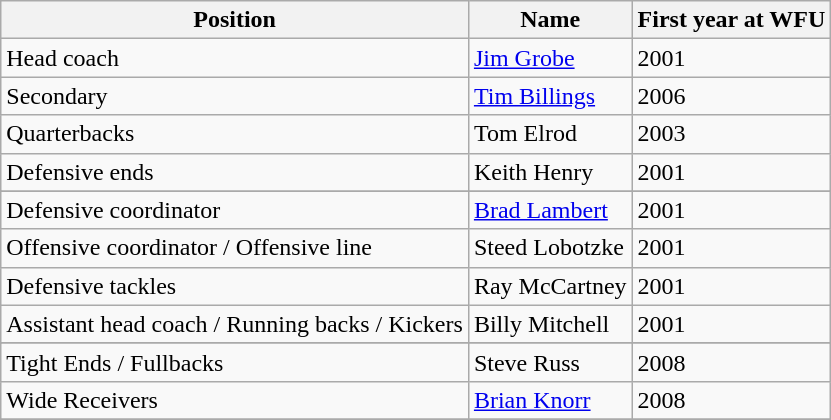<table class="wikitable">
<tr>
<th><strong>Position</strong></th>
<th><strong>Name</strong></th>
<th><strong>First year at WFU</strong></th>
</tr>
<tr>
<td>Head coach</td>
<td><a href='#'>Jim Grobe</a></td>
<td>2001</td>
</tr>
<tr>
<td>Secondary</td>
<td><a href='#'>Tim Billings</a></td>
<td>2006</td>
</tr>
<tr>
<td>Quarterbacks</td>
<td>Tom Elrod</td>
<td>2003</td>
</tr>
<tr>
<td>Defensive ends</td>
<td>Keith Henry</td>
<td>2001</td>
</tr>
<tr>
</tr>
<tr>
<td>Defensive coordinator</td>
<td><a href='#'>Brad Lambert</a></td>
<td>2001</td>
</tr>
<tr>
<td>Offensive coordinator / Offensive line</td>
<td>Steed Lobotzke</td>
<td>2001</td>
</tr>
<tr>
<td>Defensive tackles</td>
<td>Ray McCartney</td>
<td>2001</td>
</tr>
<tr>
<td>Assistant head coach / Running backs / Kickers</td>
<td>Billy Mitchell</td>
<td>2001</td>
</tr>
<tr>
</tr>
<tr>
<td>Tight Ends / Fullbacks</td>
<td>Steve Russ</td>
<td>2008</td>
</tr>
<tr>
<td>Wide Receivers</td>
<td><a href='#'>Brian Knorr</a></td>
<td>2008</td>
</tr>
<tr>
</tr>
</table>
